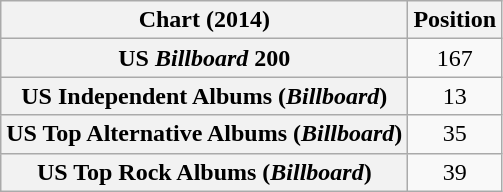<table class="wikitable sortable plainrowheaders" style="text-align:center">
<tr>
<th scope="col">Chart (2014)</th>
<th scope="col">Position</th>
</tr>
<tr>
<th scope="row">US <em>Billboard</em> 200</th>
<td>167</td>
</tr>
<tr>
<th scope="row">US Independent Albums (<em>Billboard</em>)</th>
<td>13</td>
</tr>
<tr>
<th scope="row">US Top Alternative Albums (<em>Billboard</em>)</th>
<td>35</td>
</tr>
<tr>
<th scope="row">US Top Rock Albums (<em>Billboard</em>)</th>
<td>39</td>
</tr>
</table>
